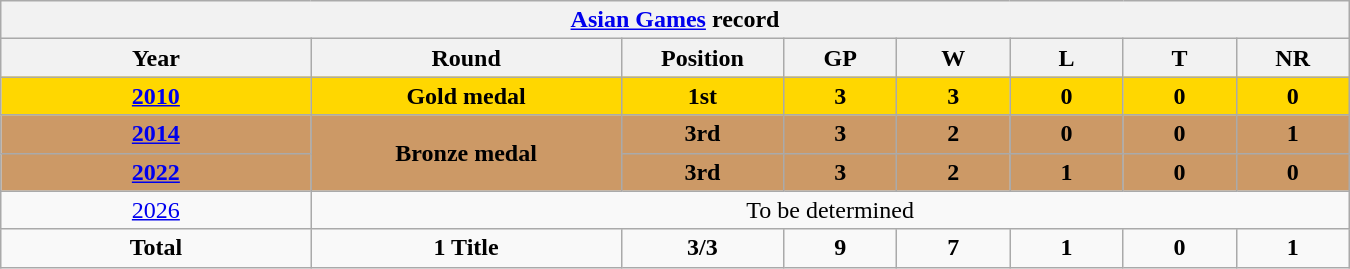<table class="wikitable" style="text-align: center; width:900px">
<tr>
<th colspan="8"><a href='#'>Asian Games</a> record</th>
</tr>
<tr>
<th width=150>Year</th>
<th width=150>Round</th>
<th width=75>Position</th>
<th width=50>GP</th>
<th width=50>W</th>
<th width=50>L</th>
<th width=50>T</th>
<th width=50>NR</th>
</tr>
<tr style="background:gold;">
<td> <strong><a href='#'>2010</a></strong></td>
<td><strong>Gold medal</strong></td>
<td><strong>1st</strong></td>
<td><strong>3</strong></td>
<td><strong>3</strong></td>
<td><strong>0</strong></td>
<td><strong>0</strong></td>
<td><strong>0</strong></td>
</tr>
<tr bgcolor="#cc9966">
<td> <strong><a href='#'>2014</a></strong></td>
<td rowspan="2"><strong>Bronze medal</strong></td>
<td><strong>3rd</strong></td>
<td><strong>3</strong></td>
<td><strong>2</strong></td>
<td><strong>0</strong></td>
<td><strong>0</strong></td>
<td><strong>1</strong></td>
</tr>
<tr bgcolor="#cc9966">
<td> <strong><a href='#'>2022</a></strong></td>
<td><strong>3rd</strong></td>
<td><strong>3</strong></td>
<td><strong>2</strong></td>
<td><strong>1</strong></td>
<td><strong>0</strong></td>
<td><strong>0</strong></td>
</tr>
<tr>
<td> <a href='#'>2026</a></td>
<td colspan="7">To be determined</td>
</tr>
<tr>
<td><strong>Total</strong></td>
<td><strong>1 Title</strong></td>
<td><strong>3/3</strong></td>
<td><strong>9</strong></td>
<td><strong>7</strong></td>
<td><strong>1</strong></td>
<td><strong>0</strong></td>
<td><strong>1</strong></td>
</tr>
</table>
